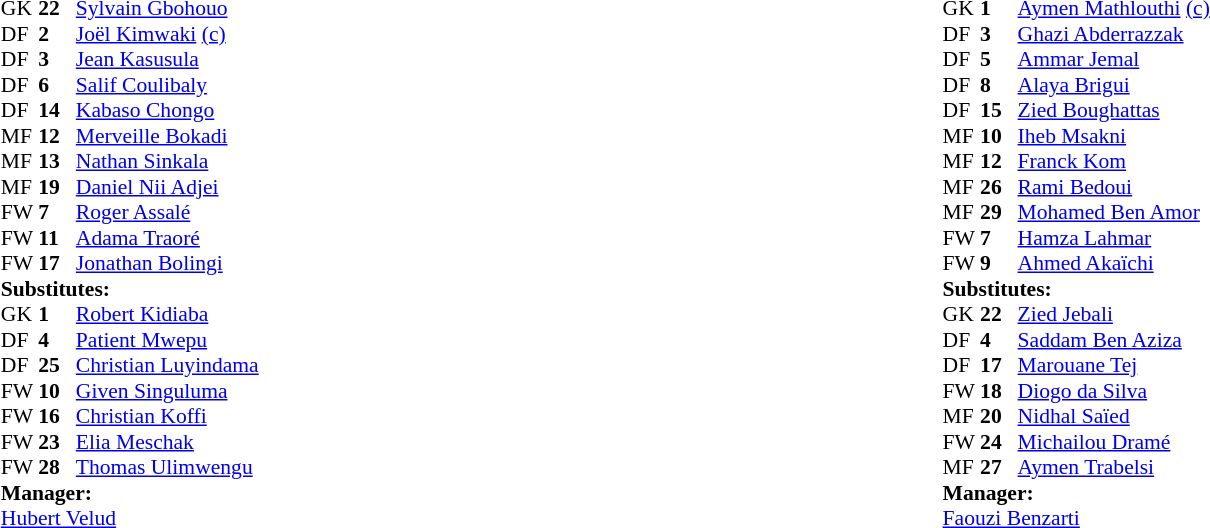<table width=100%>
<tr>
<td valign="top" width="50%"><br><table style="font-size:90%" cellspacing="0" cellpadding="0" align=center>
<tr>
<th width=25></th>
<th width=25></th>
</tr>
<tr>
<td>GK</td>
<td><strong>22</strong></td>
<td> <a href='#'>Sylvain Gbohouo</a></td>
</tr>
<tr>
<td>DF</td>
<td><strong>2</strong></td>
<td> <a href='#'>Joël Kimwaki</a> <a href='#'>(c)</a></td>
<td></td>
</tr>
<tr>
<td>DF</td>
<td><strong>3</strong></td>
<td> <a href='#'>Jean Kasusula</a></td>
</tr>
<tr>
<td>DF</td>
<td><strong>6</strong></td>
<td> <a href='#'>Salif Coulibaly</a></td>
</tr>
<tr>
<td>DF</td>
<td><strong>14</strong></td>
<td> <a href='#'>Kabaso Chongo</a></td>
<td></td>
</tr>
<tr>
<td>MF</td>
<td><strong>12</strong></td>
<td> <a href='#'>Merveille Bokadi</a></td>
</tr>
<tr>
<td>MF</td>
<td><strong>13</strong></td>
<td> <a href='#'>Nathan Sinkala</a></td>
</tr>
<tr>
<td>MF</td>
<td><strong>19</strong></td>
<td> <a href='#'>Daniel Nii Adjei</a></td>
<td></td>
<td></td>
</tr>
<tr>
<td>FW</td>
<td><strong>7</strong></td>
<td> <a href='#'>Roger Assalé</a></td>
<td></td>
<td></td>
</tr>
<tr>
<td>FW</td>
<td><strong>11</strong></td>
<td> <a href='#'>Adama Traoré</a></td>
<td></td>
<td></td>
</tr>
<tr>
<td>FW</td>
<td><strong>17</strong></td>
<td> <a href='#'>Jonathan Bolingi</a></td>
</tr>
<tr>
<td colspan=3><strong>Substitutes:</strong></td>
</tr>
<tr>
<td>GK</td>
<td><strong>1</strong></td>
<td> <a href='#'>Robert Kidiaba</a></td>
</tr>
<tr>
<td>DF</td>
<td><strong>4</strong></td>
<td> <a href='#'>Patient Mwepu</a></td>
</tr>
<tr>
<td>DF</td>
<td><strong>25</strong></td>
<td> <a href='#'>Christian Luyindama</a></td>
</tr>
<tr>
<td>FW</td>
<td><strong>10</strong></td>
<td> <a href='#'>Given Singuluma</a></td>
<td></td>
<td></td>
</tr>
<tr>
<td>FW</td>
<td><strong>16</strong></td>
<td> <a href='#'>Christian Koffi</a></td>
</tr>
<tr>
<td>FW</td>
<td><strong>23</strong></td>
<td> <a href='#'>Elia Meschak</a></td>
<td></td>
<td></td>
</tr>
<tr>
<td>FW</td>
<td><strong>28</strong></td>
<td> <a href='#'>Thomas Ulimwengu</a></td>
<td></td>
<td></td>
</tr>
<tr>
<td colspan=3><strong>Manager:</strong></td>
</tr>
<tr>
<td colspan=4> <a href='#'>Hubert Velud</a></td>
</tr>
</table>
</td>
<td valign="top" width="50%"><br><table style="font-size:90%" cellspacing="0" cellpadding="0" align=center>
<tr>
<th width=25></th>
<th width=25></th>
</tr>
<tr>
<td>GK</td>
<td><strong>1</strong></td>
<td> <a href='#'>Aymen Mathlouthi</a> <a href='#'>(c)</a></td>
</tr>
<tr>
<td>DF</td>
<td><strong>3</strong></td>
<td> <a href='#'>Ghazi Abderrazzak</a></td>
</tr>
<tr>
<td>DF</td>
<td><strong>5</strong></td>
<td> <a href='#'>Ammar Jemal</a></td>
<td></td>
</tr>
<tr>
<td>DF</td>
<td><strong>8</strong></td>
<td> <a href='#'>Alaya Brigui</a></td>
</tr>
<tr>
<td>DF</td>
<td><strong>15</strong></td>
<td> <a href='#'>Zied Boughattas</a></td>
<td></td>
</tr>
<tr>
<td>MF</td>
<td><strong>10</strong></td>
<td> <a href='#'>Iheb Msakni</a></td>
</tr>
<tr>
<td>MF</td>
<td><strong>12</strong></td>
<td> <a href='#'>Franck Kom</a></td>
<td></td>
</tr>
<tr>
<td>MF</td>
<td><strong>26</strong></td>
<td> <a href='#'>Rami Bedoui</a></td>
<td></td>
<td></td>
</tr>
<tr>
<td>MF</td>
<td><strong>29</strong></td>
<td> <a href='#'>Mohamed Ben Amor</a></td>
</tr>
<tr>
<td>FW</td>
<td><strong>7</strong></td>
<td> <a href='#'>Hamza Lahmar</a></td>
<td></td>
<td></td>
</tr>
<tr>
<td>FW</td>
<td><strong>9</strong></td>
<td> <a href='#'>Ahmed Akaïchi</a></td>
<td></td>
<td></td>
</tr>
<tr>
<td colspan=3><strong>Substitutes:</strong></td>
</tr>
<tr>
<td>GK</td>
<td><strong>22</strong></td>
<td> <a href='#'>Zied Jebali</a></td>
</tr>
<tr>
<td>DF</td>
<td><strong>4</strong></td>
<td> <a href='#'>Saddam Ben Aziza</a></td>
</tr>
<tr>
<td>DF</td>
<td><strong>17</strong></td>
<td> <a href='#'>Marouane Tej</a></td>
<td></td>
<td></td>
</tr>
<tr>
<td>FW</td>
<td><strong>18</strong></td>
<td> <a href='#'>Diogo da Silva</a></td>
<td></td>
<td></td>
</tr>
<tr>
<td>MF</td>
<td><strong>20</strong></td>
<td> <a href='#'>Nidhal Saïed</a></td>
</tr>
<tr>
<td>FW</td>
<td><strong>24</strong></td>
<td> <a href='#'>Michailou Dramé</a></td>
<td></td>
<td></td>
</tr>
<tr>
<td>MF</td>
<td><strong>27</strong></td>
<td> <a href='#'>Aymen Trabelsi</a></td>
</tr>
<tr>
<td colspan=3><strong>Manager:</strong></td>
</tr>
<tr>
<td colspan=4> <a href='#'>Faouzi Benzarti</a></td>
</tr>
</table>
</td>
</tr>
</table>
